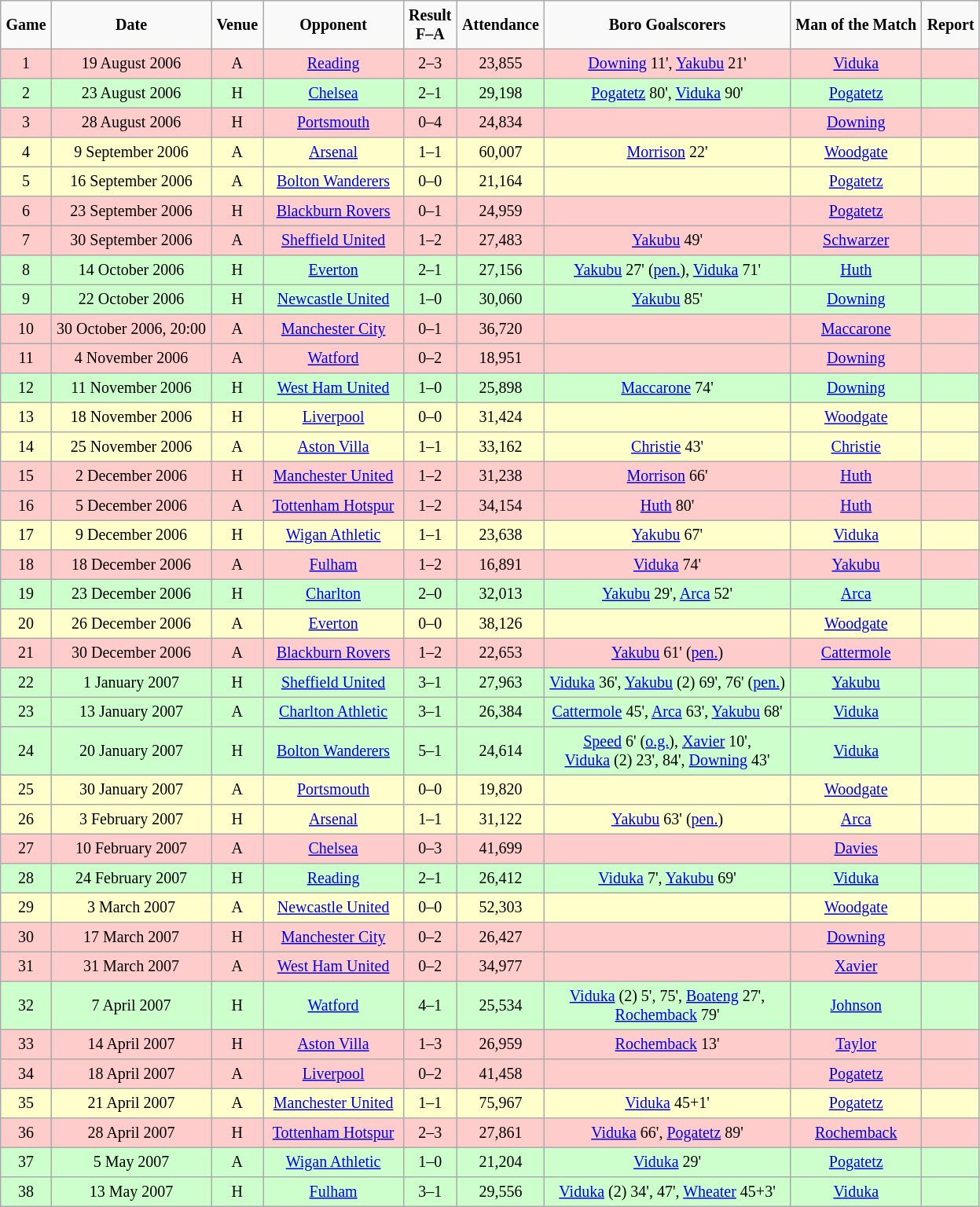<table border="2" cellpadding="4" cellspacing="0" style="text-align:center; margin: 1em 1em 1em 0; background: #f9f9f9; border: 1px #aaa solid; border-collapse: collapse; font-size: smaller;">
<tr>
<th>Game</th>
<th>Date</th>
<th>Venue</th>
<th width="110px">Opponent</th>
<th>Result<br>F–A</th>
<th>Attendance</th>
<th>Boro Goalscorers</th>
<th>Man of the Match</th>
<th>Report</th>
</tr>
<tr bgcolor="#FFCCCC">
<td>1</td>
<td>19 August 2006</td>
<td>A</td>
<td><a href='#'>Reading</a></td>
<td>2–3</td>
<td>23,855</td>
<td><a href='#'>Downing</a> 11', <a href='#'>Yakubu</a> 21'</td>
<td><a href='#'>Viduka</a></td>
<td></td>
</tr>
<tr bgcolor="#CCFFCC">
<td>2</td>
<td>23 August 2006</td>
<td>H</td>
<td><a href='#'>Chelsea</a></td>
<td>2–1</td>
<td>29,198</td>
<td><a href='#'>Pogatetz</a> 80', <a href='#'>Viduka</a> 90'</td>
<td><a href='#'>Pogatetz</a></td>
<td></td>
</tr>
<tr bgcolor="#FFCCCC">
<td>3</td>
<td>28 August 2006</td>
<td>H</td>
<td><a href='#'>Portsmouth</a></td>
<td>0–4</td>
<td>24,834</td>
<td></td>
<td><a href='#'>Downing</a></td>
<td></td>
</tr>
<tr bgcolor="#FFFFCC">
<td>4</td>
<td>9 September 2006</td>
<td>A</td>
<td><a href='#'>Arsenal</a></td>
<td>1–1</td>
<td>60,007</td>
<td><a href='#'>Morrison</a> 22'</td>
<td><a href='#'>Woodgate</a></td>
<td></td>
</tr>
<tr bgcolor="#FFFFCC">
<td>5</td>
<td>16 September 2006</td>
<td>A</td>
<td><a href='#'>Bolton Wanderers</a></td>
<td>0–0</td>
<td>21,164</td>
<td></td>
<td><a href='#'>Pogatetz</a></td>
<td></td>
</tr>
<tr bgcolor="#FFCCCC">
<td>6</td>
<td>23 September 2006</td>
<td>H</td>
<td><a href='#'>Blackburn Rovers</a></td>
<td>0–1</td>
<td>24,959</td>
<td></td>
<td><a href='#'>Pogatetz</a></td>
<td></td>
</tr>
<tr bgcolor="#FFCCCC">
<td>7</td>
<td>30 September 2006</td>
<td>A</td>
<td><a href='#'>Sheffield United</a></td>
<td>1–2</td>
<td>27,483</td>
<td><a href='#'>Yakubu</a> 49'</td>
<td><a href='#'>Schwarzer</a></td>
<td></td>
</tr>
<tr bgcolor="#CCFFCC">
<td>8</td>
<td>14 October 2006</td>
<td>H</td>
<td><a href='#'>Everton</a></td>
<td>2–1</td>
<td>27,156</td>
<td><a href='#'>Yakubu</a> 27' (<a href='#'>pen.</a>), <a href='#'>Viduka</a> 71'</td>
<td><a href='#'>Huth</a></td>
<td></td>
</tr>
<tr bgcolor="#CCFFCC">
<td>9</td>
<td>22 October 2006</td>
<td>H</td>
<td><a href='#'>Newcastle United</a></td>
<td>1–0</td>
<td>30,060</td>
<td><a href='#'>Yakubu</a> 85'</td>
<td><a href='#'>Downing</a></td>
<td></td>
</tr>
<tr bgcolor="#FFCCCC">
<td>10</td>
<td>30 October 2006, 20:00</td>
<td>A</td>
<td><a href='#'>Manchester City</a></td>
<td>0–1</td>
<td>36,720</td>
<td></td>
<td><a href='#'>Maccarone</a></td>
<td></td>
</tr>
<tr bgcolor="#FFCCCC">
<td>11</td>
<td>4 November 2006</td>
<td>A</td>
<td><a href='#'>Watford</a></td>
<td>0–2</td>
<td>18,951</td>
<td></td>
<td><a href='#'>Downing</a></td>
<td></td>
</tr>
<tr bgcolor="#CCFFCC">
<td>12</td>
<td>11 November 2006</td>
<td>H</td>
<td><a href='#'>West Ham United</a></td>
<td>1–0</td>
<td>25,898</td>
<td><a href='#'>Maccarone</a> 74'</td>
<td><a href='#'>Downing</a></td>
<td></td>
</tr>
<tr bgcolor="#FFFFCC">
<td>13</td>
<td>18 November 2006</td>
<td>H</td>
<td><a href='#'>Liverpool</a></td>
<td>0–0</td>
<td>31,424</td>
<td></td>
<td><a href='#'>Woodgate</a></td>
<td></td>
</tr>
<tr bgcolor="#FFFFCC">
<td>14</td>
<td>25 November 2006</td>
<td>A</td>
<td><a href='#'>Aston Villa</a></td>
<td>1–1</td>
<td>33,162</td>
<td><a href='#'>Christie</a> 43'</td>
<td><a href='#'>Christie</a></td>
<td></td>
</tr>
<tr bgcolor="#FFCCCC">
<td>15</td>
<td>2 December 2006</td>
<td>H</td>
<td><a href='#'>Manchester United</a></td>
<td>1–2</td>
<td>31,238</td>
<td><a href='#'>Morrison</a> 66'</td>
<td><a href='#'>Huth</a></td>
<td></td>
</tr>
<tr bgcolor="#FFCCCC">
<td>16</td>
<td>5 December 2006</td>
<td>A</td>
<td><a href='#'>Tottenham Hotspur</a></td>
<td>1–2</td>
<td>34,154</td>
<td><a href='#'>Huth</a> 80'</td>
<td><a href='#'>Huth</a></td>
<td></td>
</tr>
<tr bgcolor="#FFFFCC">
<td>17</td>
<td>9 December 2006</td>
<td>H</td>
<td><a href='#'>Wigan Athletic</a></td>
<td>1–1</td>
<td>23,638</td>
<td><a href='#'>Yakubu</a> 67'</td>
<td><a href='#'>Viduka</a></td>
<td></td>
</tr>
<tr bgcolor="#FFCCCC">
<td>18</td>
<td>18 December 2006</td>
<td>A</td>
<td><a href='#'>Fulham</a></td>
<td>1–2</td>
<td>16,891</td>
<td><a href='#'>Viduka</a> 74'</td>
<td><a href='#'>Yakubu</a></td>
<td></td>
</tr>
<tr bgcolor="#CCFFCC">
<td>19</td>
<td>23 December 2006</td>
<td>H</td>
<td><a href='#'>Charlton</a></td>
<td>2–0</td>
<td>32,013</td>
<td><a href='#'>Yakubu</a> 29', <a href='#'>Arca</a> 52'</td>
<td><a href='#'>Arca</a></td>
<td></td>
</tr>
<tr bgcolor="#FFFFCC">
<td>20</td>
<td>26 December 2006</td>
<td>A</td>
<td><a href='#'>Everton</a></td>
<td>0–0</td>
<td>38,126</td>
<td></td>
<td><a href='#'>Woodgate</a></td>
<td></td>
</tr>
<tr bgcolor="#FFCCCC">
<td>21</td>
<td>30 December 2006</td>
<td>A</td>
<td><a href='#'>Blackburn Rovers</a></td>
<td>1–2</td>
<td>22,653</td>
<td><a href='#'>Yakubu</a> 61' (<a href='#'>pen.</a>)</td>
<td><a href='#'>Cattermole</a></td>
<td></td>
</tr>
<tr bgcolor="#CCFFCC">
<td>22</td>
<td>1 January 2007</td>
<td>H</td>
<td><a href='#'>Sheffield United</a></td>
<td>3–1</td>
<td>27,963</td>
<td><a href='#'>Viduka</a> 36', <a href='#'>Yakubu</a> (2) 69', 76' (<a href='#'>pen.</a>)</td>
<td><a href='#'>Yakubu</a></td>
<td></td>
</tr>
<tr bgcolor="#CCFFCC">
<td>23</td>
<td>13 January 2007</td>
<td>A</td>
<td><a href='#'>Charlton Athletic</a></td>
<td>3–1</td>
<td>26,384</td>
<td><a href='#'>Cattermole</a> 45', <a href='#'>Arca</a> 63', <a href='#'>Yakubu</a> 68'</td>
<td><a href='#'>Viduka</a></td>
<td></td>
</tr>
<tr bgcolor="#CCFFCC">
<td>24</td>
<td>20 January 2007</td>
<td>H</td>
<td><a href='#'>Bolton Wanderers</a></td>
<td>5–1</td>
<td>24,614</td>
<td><a href='#'>Speed</a> 6' (<a href='#'>o.g.</a>), <a href='#'>Xavier</a> 10',<br><a href='#'>Viduka</a> (2) 23', 84', <a href='#'>Downing</a> 43'</td>
<td><a href='#'>Viduka</a></td>
<td></td>
</tr>
<tr bgcolor="#FFFFCC">
<td>25</td>
<td>30 January 2007</td>
<td>A</td>
<td><a href='#'>Portsmouth</a></td>
<td>0–0</td>
<td>19,820</td>
<td></td>
<td><a href='#'>Woodgate</a></td>
<td></td>
</tr>
<tr bgcolor="#FFFFCC">
<td>26</td>
<td>3 February 2007</td>
<td>H</td>
<td><a href='#'>Arsenal</a></td>
<td>1–1</td>
<td>31,122</td>
<td><a href='#'>Yakubu</a> 63' (<a href='#'>pen.</a>)</td>
<td><a href='#'>Arca</a></td>
<td></td>
</tr>
<tr bgcolor="#FFCCCC">
<td>27</td>
<td>10 February 2007</td>
<td>A</td>
<td><a href='#'>Chelsea</a></td>
<td>0–3</td>
<td>41,699</td>
<td></td>
<td><a href='#'>Davies</a></td>
<td></td>
</tr>
<tr bgcolor="#CCFFCC">
<td>28</td>
<td>24 February 2007</td>
<td>H</td>
<td><a href='#'>Reading</a></td>
<td>2–1</td>
<td>26,412</td>
<td><a href='#'>Viduka</a> 7', <a href='#'>Yakubu</a> 69'</td>
<td><a href='#'>Viduka</a></td>
<td></td>
</tr>
<tr bgcolor="#FFFFCC">
<td>29</td>
<td>3 March 2007</td>
<td>A</td>
<td><a href='#'>Newcastle United</a></td>
<td>0–0</td>
<td>52,303</td>
<td></td>
<td><a href='#'>Woodgate</a></td>
<td></td>
</tr>
<tr bgcolor="#FFCCCC">
<td>30</td>
<td>17 March 2007</td>
<td>H</td>
<td><a href='#'>Manchester City</a></td>
<td>0–2</td>
<td>26,427</td>
<td></td>
<td><a href='#'>Downing</a></td>
<td></td>
</tr>
<tr bgcolor="#FFCCCC">
<td>31</td>
<td>31 March 2007</td>
<td>A</td>
<td><a href='#'>West Ham United</a></td>
<td>0–2</td>
<td>34,977</td>
<td></td>
<td><a href='#'>Xavier</a></td>
<td></td>
</tr>
<tr bgcolor="#CCFFCC">
<td>32</td>
<td>7 April 2007</td>
<td>H</td>
<td><a href='#'>Watford</a></td>
<td>4–1</td>
<td>25,534</td>
<td><a href='#'>Viduka</a> (2) 5', 75', <a href='#'>Boateng</a> 27',<br><a href='#'>Rochemback</a> 79'</td>
<td><a href='#'>Johnson</a></td>
<td></td>
</tr>
<tr bgcolor="#FFCCCC">
<td>33</td>
<td>14 April 2007</td>
<td>H</td>
<td><a href='#'>Aston Villa</a></td>
<td>1–3</td>
<td>26,959</td>
<td><a href='#'>Rochemback</a> 13'</td>
<td><a href='#'>Taylor</a></td>
<td></td>
</tr>
<tr bgcolor="#FFCCCC">
<td>34</td>
<td>18 April 2007</td>
<td>A</td>
<td><a href='#'>Liverpool</a></td>
<td>0–2</td>
<td>41,458</td>
<td></td>
<td><a href='#'>Pogatetz</a></td>
<td></td>
</tr>
<tr bgcolor="#FFFFCC">
<td>35</td>
<td>21 April 2007</td>
<td>A</td>
<td><a href='#'>Manchester United</a></td>
<td>1–1</td>
<td>75,967</td>
<td><a href='#'>Viduka</a> 45+1'</td>
<td><a href='#'>Pogatetz</a></td>
<td></td>
</tr>
<tr bgcolor="#FFCCCC">
<td>36</td>
<td>28 April 2007</td>
<td>H</td>
<td><a href='#'>Tottenham Hotspur</a></td>
<td>2–3</td>
<td>27,861</td>
<td><a href='#'>Viduka</a> 66', <a href='#'>Pogatetz</a> 89'</td>
<td><a href='#'>Rochemback</a></td>
<td></td>
</tr>
<tr bgcolor="#CCFFCC">
<td>37</td>
<td>5 May 2007</td>
<td>A</td>
<td><a href='#'>Wigan Athletic</a></td>
<td>1–0</td>
<td>21,204</td>
<td><a href='#'>Viduka</a> 29'</td>
<td><a href='#'>Pogatetz</a></td>
<td></td>
</tr>
<tr bgcolor="#CCFFCC">
<td>38</td>
<td>13 May 2007</td>
<td>H</td>
<td><a href='#'>Fulham</a></td>
<td>3–1</td>
<td>29,556</td>
<td><a href='#'>Viduka</a> (2) 34', 47', <a href='#'>Wheater</a> 45+3'</td>
<td><a href='#'>Viduka</a></td>
<td></td>
</tr>
</table>
